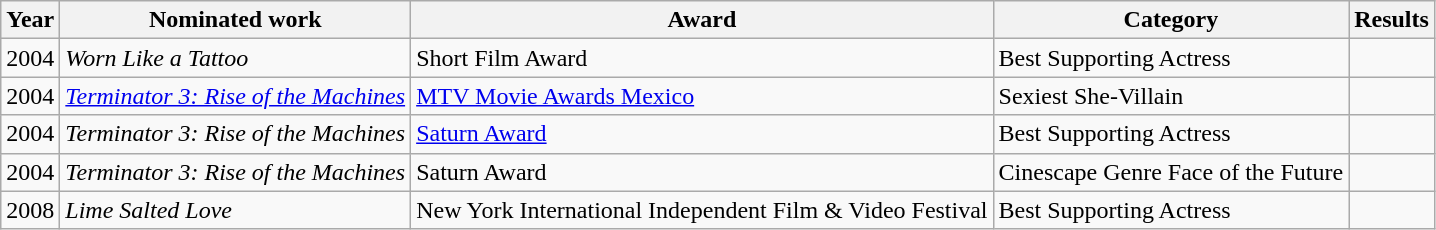<table class="wikitable sortable">
<tr>
<th>Year</th>
<th>Nominated work</th>
<th>Award</th>
<th>Category</th>
<th>Results</th>
</tr>
<tr>
<td>2004</td>
<td><em>Worn Like a Tattoo</em></td>
<td>Short Film Award</td>
<td>Best Supporting Actress</td>
<td></td>
</tr>
<tr>
<td>2004</td>
<td><em><a href='#'>Terminator 3: Rise of the Machines</a></em></td>
<td><a href='#'>MTV Movie Awards Mexico</a></td>
<td>Sexiest She-Villain</td>
<td></td>
</tr>
<tr>
<td>2004</td>
<td><em>Terminator 3: Rise of the Machines</em></td>
<td><a href='#'>Saturn Award</a></td>
<td>Best Supporting Actress</td>
<td></td>
</tr>
<tr>
<td>2004</td>
<td><em>Terminator 3: Rise of the Machines</em></td>
<td>Saturn Award</td>
<td>Cinescape Genre Face of the Future</td>
<td></td>
</tr>
<tr>
<td>2008</td>
<td><em>Lime Salted Love</em></td>
<td>New York International Independent Film & Video Festival</td>
<td>Best Supporting Actress</td>
<td></td>
</tr>
</table>
